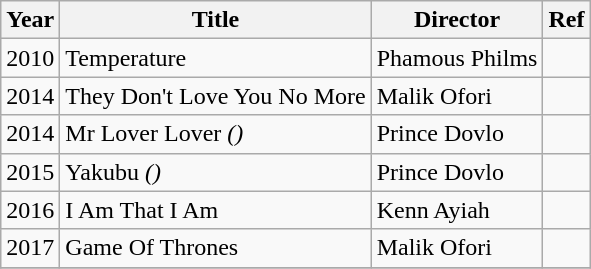<table class="wikitable">
<tr>
<th>Year</th>
<th>Title</th>
<th>Director</th>
<th>Ref</th>
</tr>
<tr>
<td>2010</td>
<td>Temperature</td>
<td>Phamous Philms</td>
<td></td>
</tr>
<tr>
<td>2014</td>
<td>They Don't Love You No More</td>
<td>Malik Ofori</td>
<td></td>
</tr>
<tr>
<td>2014</td>
<td>Mr Lover Lover <em>()</em></td>
<td>Prince Dovlo</td>
<td></td>
</tr>
<tr>
<td>2015</td>
<td>Yakubu <em>()</em></td>
<td>Prince Dovlo</td>
<td></td>
</tr>
<tr>
<td>2016</td>
<td>I Am That I Am</td>
<td>Kenn Ayiah</td>
<td></td>
</tr>
<tr>
<td>2017</td>
<td>Game Of Thrones</td>
<td>Malik Ofori</td>
<td></td>
</tr>
<tr>
</tr>
</table>
